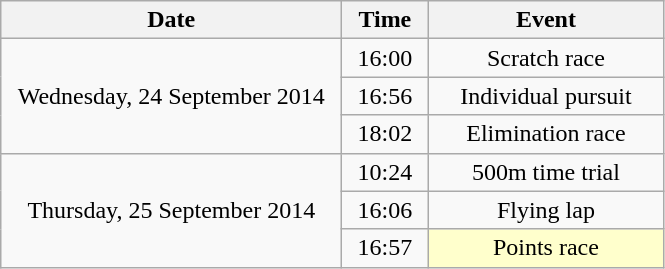<table class = "wikitable" style="text-align:center;">
<tr>
<th width=220>Date</th>
<th width=50>Time</th>
<th width=150>Event</th>
</tr>
<tr>
<td rowspan=3>Wednesday, 24 September 2014</td>
<td>16:00</td>
<td>Scratch race</td>
</tr>
<tr>
<td>16:56</td>
<td>Individual pursuit</td>
</tr>
<tr>
<td>18:02</td>
<td>Elimination race</td>
</tr>
<tr>
<td rowspan=3>Thursday, 25 September 2014</td>
<td>10:24</td>
<td>500m time trial</td>
</tr>
<tr>
<td>16:06</td>
<td>Flying lap</td>
</tr>
<tr>
<td>16:57</td>
<td bgcolor=ffffcc>Points race</td>
</tr>
</table>
